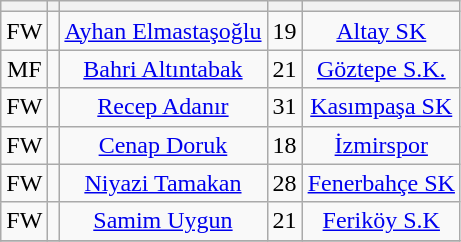<table class="wikitable sortable" style="text-align: center">
<tr>
<th></th>
<th></th>
<th></th>
<th></th>
<th></th>
</tr>
<tr>
<td>FW</td>
<td></td>
<td><a href='#'>Ayhan Elmastaşoğlu</a></td>
<td>19</td>
<td><a href='#'>Altay SK</a></td>
</tr>
<tr>
<td>MF</td>
<td></td>
<td><a href='#'>Bahri Altıntabak</a></td>
<td>21</td>
<td><a href='#'>Göztepe S.K.</a></td>
</tr>
<tr>
<td>FW</td>
<td></td>
<td><a href='#'>Recep Adanır</a></td>
<td>31</td>
<td><a href='#'>Kasımpaşa SK</a></td>
</tr>
<tr>
<td>FW</td>
<td></td>
<td><a href='#'>Cenap Doruk</a></td>
<td>18</td>
<td><a href='#'>İzmirspor</a></td>
</tr>
<tr>
<td>FW</td>
<td></td>
<td><a href='#'>Niyazi Tamakan</a></td>
<td>28</td>
<td><a href='#'>Fenerbahçe SK</a></td>
</tr>
<tr>
<td>FW</td>
<td></td>
<td><a href='#'>Samim Uygun</a></td>
<td>21</td>
<td><a href='#'>Feriköy S.K</a></td>
</tr>
<tr>
</tr>
</table>
